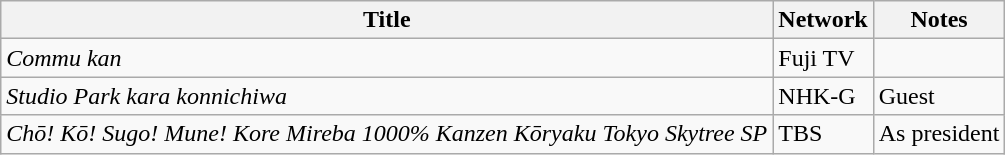<table class="wikitable">
<tr>
<th>Title</th>
<th>Network</th>
<th>Notes</th>
</tr>
<tr>
<td><em>Commu kan</em></td>
<td>Fuji TV</td>
<td></td>
</tr>
<tr>
<td><em>Studio Park kara konnichiwa</em></td>
<td>NHK-G</td>
<td>Guest</td>
</tr>
<tr>
<td><em>Chō! Kō! Sugo! Mune! Kore Mireba 1000% Kanzen Kōryaku Tokyo Skytree SP</em></td>
<td>TBS</td>
<td>As president</td>
</tr>
</table>
